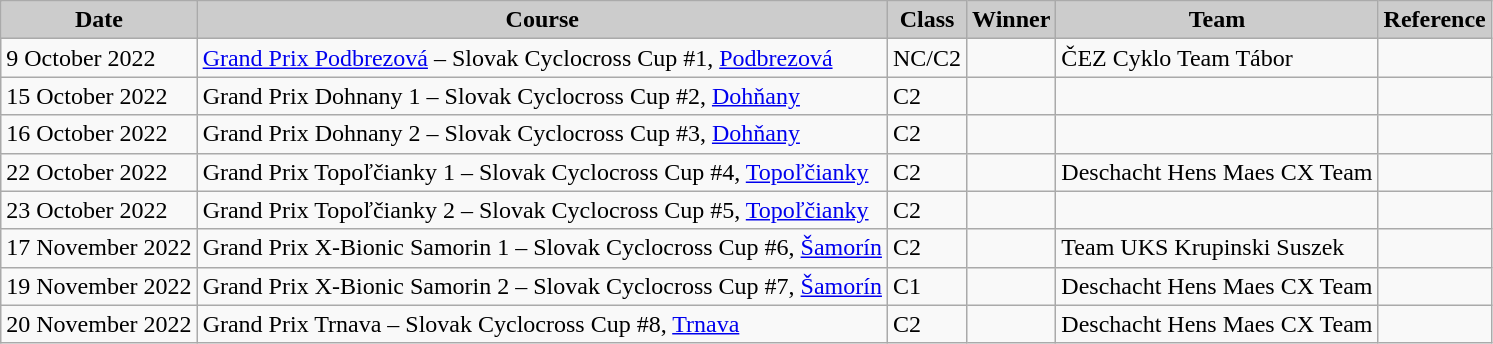<table class="wikitable sortable alternance ">
<tr>
<th scope="col" style="background-color:#CCCCCC;">Date</th>
<th scope="col" style="background-color:#CCCCCC;">Course</th>
<th scope="col" style="background-color:#CCCCCC;">Class</th>
<th scope="col" style="background-color:#CCCCCC;">Winner</th>
<th scope="col" style="background-color:#CCCCCC;">Team</th>
<th scope="col" style="background-color:#CCCCCC;">Reference</th>
</tr>
<tr>
<td>9 October 2022</td>
<td> <a href='#'>Grand Prix Podbrezová</a> – Slovak Cyclocross Cup #1, <a href='#'>Podbrezová</a></td>
<td>NC/C2</td>
<td></td>
<td>ČEZ Cyklo Team Tábor</td>
<td></td>
</tr>
<tr>
<td>15 October 2022</td>
<td> Grand Prix Dohnany 1 – Slovak Cyclocross Cup #2, <a href='#'>Dohňany</a></td>
<td>C2</td>
<td></td>
<td></td>
<td></td>
</tr>
<tr>
<td>16 October 2022</td>
<td> Grand Prix Dohnany 2 – Slovak Cyclocross Cup #3, <a href='#'>Dohňany</a></td>
<td>C2</td>
<td></td>
<td></td>
<td></td>
</tr>
<tr>
<td>22 October 2022</td>
<td> Grand Prix Topoľčianky 1 – Slovak Cyclocross Cup #4, <a href='#'>Topoľčianky</a></td>
<td>C2</td>
<td></td>
<td>Deschacht Hens Maes CX Team</td>
<td></td>
</tr>
<tr>
<td>23 October 2022</td>
<td> Grand Prix Topoľčianky 2 – Slovak Cyclocross Cup #5, <a href='#'>Topoľčianky</a></td>
<td>C2</td>
<td></td>
<td></td>
<td></td>
</tr>
<tr>
<td>17 November 2022</td>
<td> Grand Prix X-Bionic Samorin 1 – Slovak Cyclocross Cup #6, <a href='#'>Šamorín</a></td>
<td>C2</td>
<td></td>
<td>Team UKS Krupinski Suszek</td>
<td></td>
</tr>
<tr>
<td>19 November 2022</td>
<td> Grand Prix X-Bionic Samorin 2 – Slovak Cyclocross Cup #7, <a href='#'>Šamorín</a></td>
<td>C1</td>
<td></td>
<td>Deschacht Hens Maes CX Team</td>
<td></td>
</tr>
<tr>
<td>20 November 2022</td>
<td> Grand Prix Trnava – Slovak Cyclocross Cup #8, <a href='#'>Trnava</a></td>
<td>C2</td>
<td></td>
<td>Deschacht Hens Maes CX Team</td>
<td></td>
</tr>
</table>
